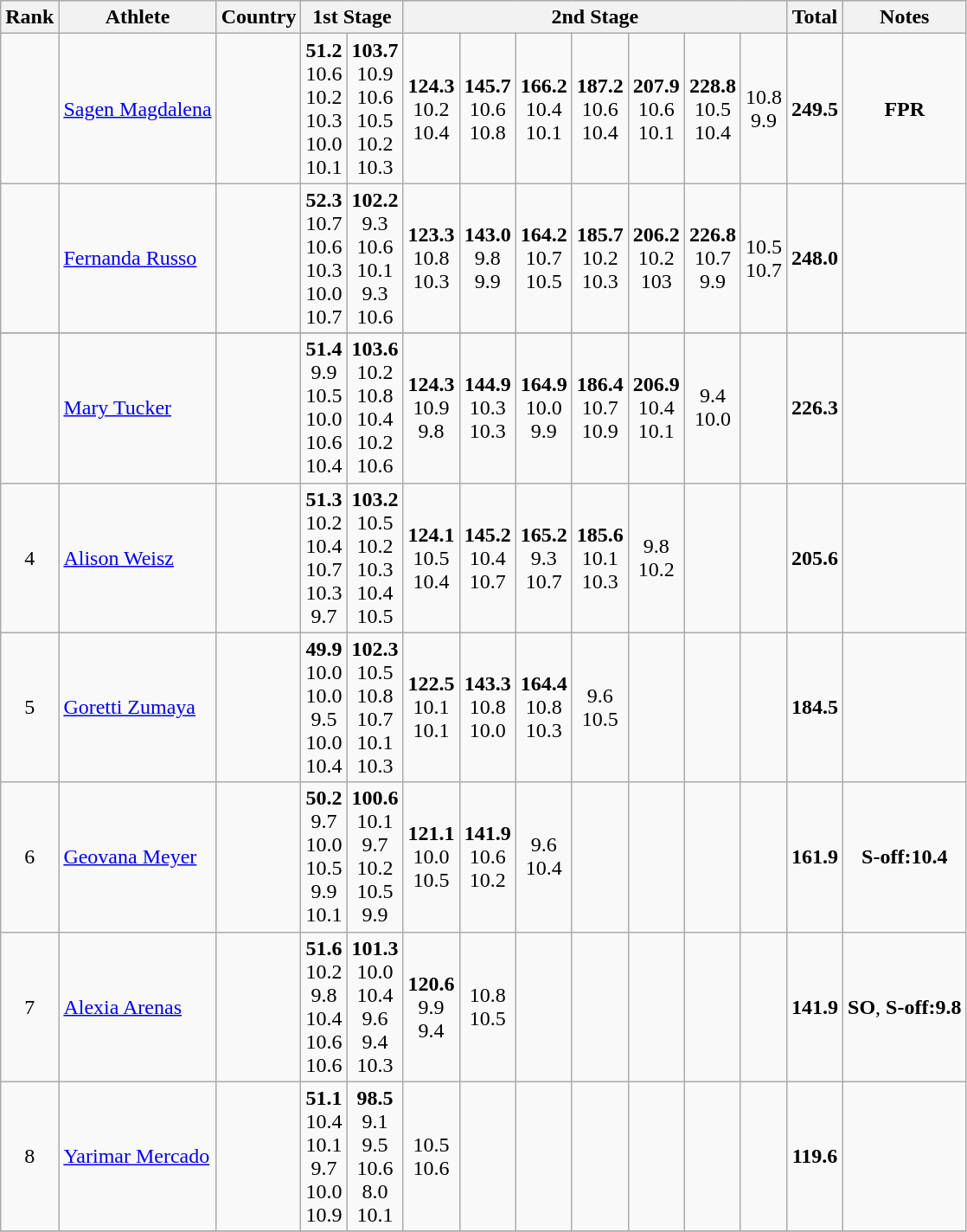<table class="wikitable sortable" style="text-align:center">
<tr>
<th>Rank</th>
<th>Athlete</th>
<th>Country</th>
<th colspan="2">1st Stage</th>
<th colspan="7">2nd Stage</th>
<th>Total</th>
<th>Notes</th>
</tr>
<tr>
<td></td>
<td align=left><a href='#'>Sagen Magdalena</a></td>
<td align=left></td>
<td><strong>51.2</strong><br>10.6<br>10.2<br>10.3<br>10.0<br>10.1</td>
<td><strong>103.7</strong><br>10.9<br>10.6<br>10.5<br>10.2<br>10.3</td>
<td><strong>124.3</strong><br>10.2<br>10.4</td>
<td><strong>145.7</strong><br>10.6<br>10.8</td>
<td><strong>166.2</strong><br>10.4<br>10.1</td>
<td><strong>187.2</strong><br>10.6<br>10.4</td>
<td><strong>207.9</strong><br>10.6<br>10.1</td>
<td><strong>228.8</strong><br>10.5<br>10.4</td>
<td>10.8<br>9.9</td>
<td><strong>249.5</strong></td>
<td><strong>FPR</strong></td>
</tr>
<tr>
<td></td>
<td align=left><a href='#'>Fernanda Russo</a></td>
<td align=left></td>
<td><strong>52.3</strong><br>10.7<br>10.6<br>10.3<br>10.0<br>10.7</td>
<td><strong>102.2</strong><br>9.3<br>10.6<br>10.1<br>9.3<br>10.6</td>
<td><strong>123.3</strong><br>10.8<br>10.3</td>
<td><strong>143.0</strong><br>9.8<br>9.9</td>
<td><strong>164.2</strong><br>10.7<br>10.5</td>
<td><strong>185.7</strong><br>10.2<br>10.3</td>
<td><strong>206.2</strong><br>10.2<br>103</td>
<td><strong>226.8</strong><br>10.7<br>9.9</td>
<td>10.5<br>10.7</td>
<td><strong>248.0</strong></td>
<td></td>
</tr>
<tr>
</tr>
<tr>
<td></td>
<td align=left><a href='#'>Mary Tucker</a></td>
<td align=left></td>
<td><strong>51.4</strong><br>9.9<br>10.5<br>10.0<br>10.6<br>10.4</td>
<td><strong>103.6</strong><br>10.2<br>10.8<br>10.4<br>10.2<br>10.6</td>
<td><strong>124.3</strong><br>10.9<br>9.8</td>
<td><strong>144.9</strong><br>10.3<br>10.3</td>
<td><strong>164.9</strong><br>10.0<br>9.9</td>
<td><strong>186.4</strong><br>10.7<br>10.9</td>
<td><strong>206.9</strong><br>10.4<br>10.1</td>
<td>9.4<br>10.0</td>
<td></td>
<td><strong>226.3</strong></td>
<td></td>
</tr>
<tr>
<td>4</td>
<td align=left><a href='#'>Alison Weisz</a></td>
<td align=left></td>
<td><strong>51.3</strong><br>10.2<br>10.4<br>10.7<br>10.3<br>9.7</td>
<td><strong>103.2</strong><br>10.5<br>10.2<br>10.3<br>10.4<br>10.5</td>
<td><strong>124.1</strong><br>10.5<br>10.4</td>
<td><strong>145.2</strong><br>10.4<br>10.7</td>
<td><strong>165.2</strong><br>9.3<br>10.7</td>
<td><strong>185.6</strong><br>10.1<br>10.3</td>
<td>9.8<br>10.2</td>
<td></td>
<td></td>
<td><strong>205.6</strong></td>
<td></td>
</tr>
<tr>
<td>5</td>
<td align=left><a href='#'>Goretti Zumaya</a></td>
<td align=left></td>
<td><strong>49.9</strong><br>10.0<br>10.0<br>9.5<br>10.0<br>10.4</td>
<td><strong>102.3</strong><br>10.5<br>10.8<br>10.7<br>10.1<br>10.3</td>
<td><strong>122.5</strong><br>10.1<br>10.1</td>
<td><strong>143.3</strong><br>10.8<br>10.0</td>
<td><strong>164.4</strong><br>10.8<br>10.3</td>
<td>9.6<br>10.5</td>
<td></td>
<td></td>
<td></td>
<td><strong>184.5</strong></td>
<td></td>
</tr>
<tr>
<td>6</td>
<td align=left><a href='#'>Geovana Meyer</a></td>
<td align=left></td>
<td><strong>50.2</strong><br>9.7<br>10.0<br>10.5<br>9.9<br>10.1</td>
<td><strong>100.6</strong><br>10.1<br>9.7<br>10.2<br>10.5<br>9.9</td>
<td><strong>121.1</strong><br>10.0<br>10.5</td>
<td><strong>141.9</strong><br>10.6<br>10.2</td>
<td>9.6<br>10.4</td>
<td></td>
<td></td>
<td></td>
<td></td>
<td><strong>161.9</strong></td>
<td><strong>S-off:10.4</strong></td>
</tr>
<tr>
<td>7</td>
<td align=left><a href='#'>Alexia Arenas</a></td>
<td align=left></td>
<td><strong>51.6</strong><br>10.2<br>9.8<br>10.4<br>10.6<br>10.6</td>
<td><strong>101.3</strong><br>10.0<br>10.4<br>9.6<br>9.4<br>10.3</td>
<td><strong>120.6</strong><br>9.9<br>9.4</td>
<td>10.8<br>10.5</td>
<td></td>
<td></td>
<td></td>
<td></td>
<td></td>
<td><strong>141.9</strong></td>
<td><strong>SO</strong>, <strong>S-off:9.8</strong></td>
</tr>
<tr>
<td>8</td>
<td align=left><a href='#'>Yarimar Mercado</a></td>
<td align=left></td>
<td><strong>51.1</strong><br>10.4<br>10.1<br>9.7<br>10.0<br>10.9</td>
<td><strong>98.5</strong><br>9.1<br>9.5<br>10.6<br>8.0<br>10.1</td>
<td>10.5<br>10.6</td>
<td></td>
<td></td>
<td></td>
<td></td>
<td></td>
<td></td>
<td><strong>119.6</strong></td>
<td></td>
</tr>
<tr>
</tr>
</table>
